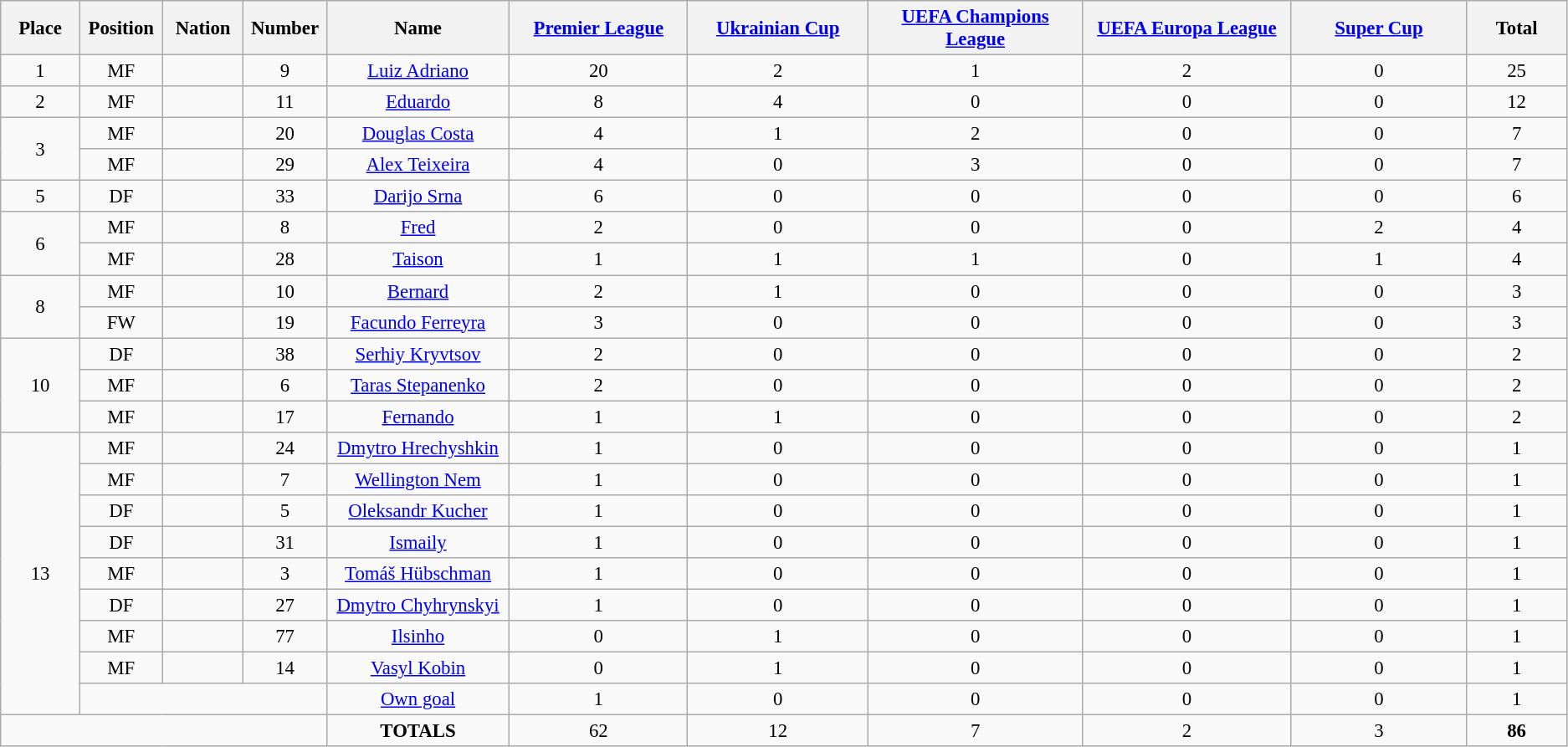<table class="wikitable" style="font-size: 95%; text-align: center;">
<tr>
<th width=60>Place</th>
<th width=60>Position</th>
<th width=60>Nation</th>
<th width=60>Number</th>
<th width=150>Name</th>
<th width=150><a href='#'>Premier League</a></th>
<th width=150><a href='#'>Ukrainian Cup</a></th>
<th width=180><a href='#'>UEFA Champions League</a></th>
<th width=180><a href='#'>UEFA Europa League</a></th>
<th width=150><a href='#'>Super Cup</a></th>
<th width=80><strong>Total</strong></th>
</tr>
<tr>
<td>1</td>
<td>MF</td>
<td></td>
<td>9</td>
<td><a href='#'>Luiz Adriano</a></td>
<td>20</td>
<td>2</td>
<td>1</td>
<td>2</td>
<td>0</td>
<td>25</td>
</tr>
<tr>
<td>2</td>
<td>MF</td>
<td></td>
<td>11</td>
<td><a href='#'>Eduardo</a></td>
<td>8</td>
<td>4</td>
<td>0</td>
<td>0</td>
<td>0</td>
<td>12</td>
</tr>
<tr>
<td rowspan=2>3</td>
<td>MF</td>
<td></td>
<td>20</td>
<td><a href='#'>Douglas Costa</a></td>
<td>4</td>
<td>1</td>
<td>2</td>
<td>0</td>
<td>0</td>
<td>7</td>
</tr>
<tr>
<td>MF</td>
<td></td>
<td>29</td>
<td><a href='#'>Alex Teixeira</a></td>
<td>4</td>
<td>0</td>
<td>3</td>
<td>0</td>
<td>0</td>
<td>7</td>
</tr>
<tr>
<td>5</td>
<td>DF</td>
<td></td>
<td>33</td>
<td><a href='#'>Darijo Srna</a></td>
<td>6</td>
<td>0</td>
<td>0</td>
<td>0</td>
<td>0</td>
<td>6</td>
</tr>
<tr>
<td rowspan=2>6</td>
<td>MF</td>
<td></td>
<td>8</td>
<td><a href='#'>Fred</a></td>
<td>2</td>
<td>0</td>
<td>0</td>
<td>0</td>
<td>2</td>
<td>4</td>
</tr>
<tr>
<td>MF</td>
<td></td>
<td>28</td>
<td><a href='#'>Taison</a></td>
<td>1</td>
<td>1</td>
<td>1</td>
<td>0</td>
<td>1</td>
<td>4</td>
</tr>
<tr>
<td rowspan=2>8</td>
<td>MF</td>
<td></td>
<td>10</td>
<td><a href='#'>Bernard</a></td>
<td>2</td>
<td>1</td>
<td>0</td>
<td>0</td>
<td>0</td>
<td>3</td>
</tr>
<tr>
<td>FW</td>
<td></td>
<td>19</td>
<td><a href='#'>Facundo Ferreyra</a></td>
<td>3</td>
<td>0</td>
<td>0</td>
<td>0</td>
<td>0</td>
<td>3</td>
</tr>
<tr>
<td rowspan=3>10</td>
<td>DF</td>
<td></td>
<td>38</td>
<td><a href='#'>Serhiy Kryvtsov</a></td>
<td>2</td>
<td>0</td>
<td>0</td>
<td>0</td>
<td>0</td>
<td>2</td>
</tr>
<tr>
<td>MF</td>
<td></td>
<td>6</td>
<td><a href='#'>Taras Stepanenko</a></td>
<td>2</td>
<td>0</td>
<td>0</td>
<td>0</td>
<td>0</td>
<td>2</td>
</tr>
<tr>
<td>MF</td>
<td></td>
<td>17</td>
<td><a href='#'>Fernando</a></td>
<td>1</td>
<td>1</td>
<td>0</td>
<td>0</td>
<td>0</td>
<td>2</td>
</tr>
<tr>
<td rowspan=9>13</td>
<td>MF</td>
<td></td>
<td>24</td>
<td><a href='#'>Dmytro Hrechyshkin</a></td>
<td>1</td>
<td>0</td>
<td>0</td>
<td>0</td>
<td>0</td>
<td>1</td>
</tr>
<tr>
<td>MF</td>
<td></td>
<td>7</td>
<td><a href='#'>Wellington Nem</a></td>
<td>1</td>
<td>0</td>
<td>0</td>
<td>0</td>
<td>0</td>
<td>1</td>
</tr>
<tr>
<td>DF</td>
<td></td>
<td>5</td>
<td><a href='#'>Oleksandr Kucher</a></td>
<td>1</td>
<td>0</td>
<td>0</td>
<td>0</td>
<td>0</td>
<td>1</td>
</tr>
<tr>
<td>DF</td>
<td></td>
<td>31</td>
<td><a href='#'>Ismaily</a></td>
<td>1</td>
<td>0</td>
<td>0</td>
<td>0</td>
<td>0</td>
<td>1</td>
</tr>
<tr>
<td>MF</td>
<td></td>
<td>3</td>
<td><a href='#'>Tomáš Hübschman</a></td>
<td>1</td>
<td>0</td>
<td>0</td>
<td>0</td>
<td>0</td>
<td>1</td>
</tr>
<tr>
<td>DF</td>
<td></td>
<td>27</td>
<td><a href='#'>Dmytro Chyhrynskyi</a></td>
<td>1</td>
<td>0</td>
<td>0</td>
<td>0</td>
<td>0</td>
<td>1</td>
</tr>
<tr>
<td>MF</td>
<td></td>
<td>77</td>
<td><a href='#'>Ilsinho</a></td>
<td>0</td>
<td>1</td>
<td>0</td>
<td>0</td>
<td>0</td>
<td>1</td>
</tr>
<tr>
<td>MF</td>
<td></td>
<td>14</td>
<td><a href='#'>Vasyl Kobin</a></td>
<td>0</td>
<td>1</td>
<td>0</td>
<td>0</td>
<td>0</td>
<td>1</td>
</tr>
<tr>
<td colspan=3></td>
<td><a href='#'>Own goal</a></td>
<td>1</td>
<td>0</td>
<td>0</td>
<td>0</td>
<td>0</td>
<td>1</td>
</tr>
<tr>
<td colspan=4></td>
<td><strong>TOTALS</strong></td>
<td>62</td>
<td>12</td>
<td>7</td>
<td>2</td>
<td>3</td>
<td><strong>86</strong></td>
</tr>
</table>
